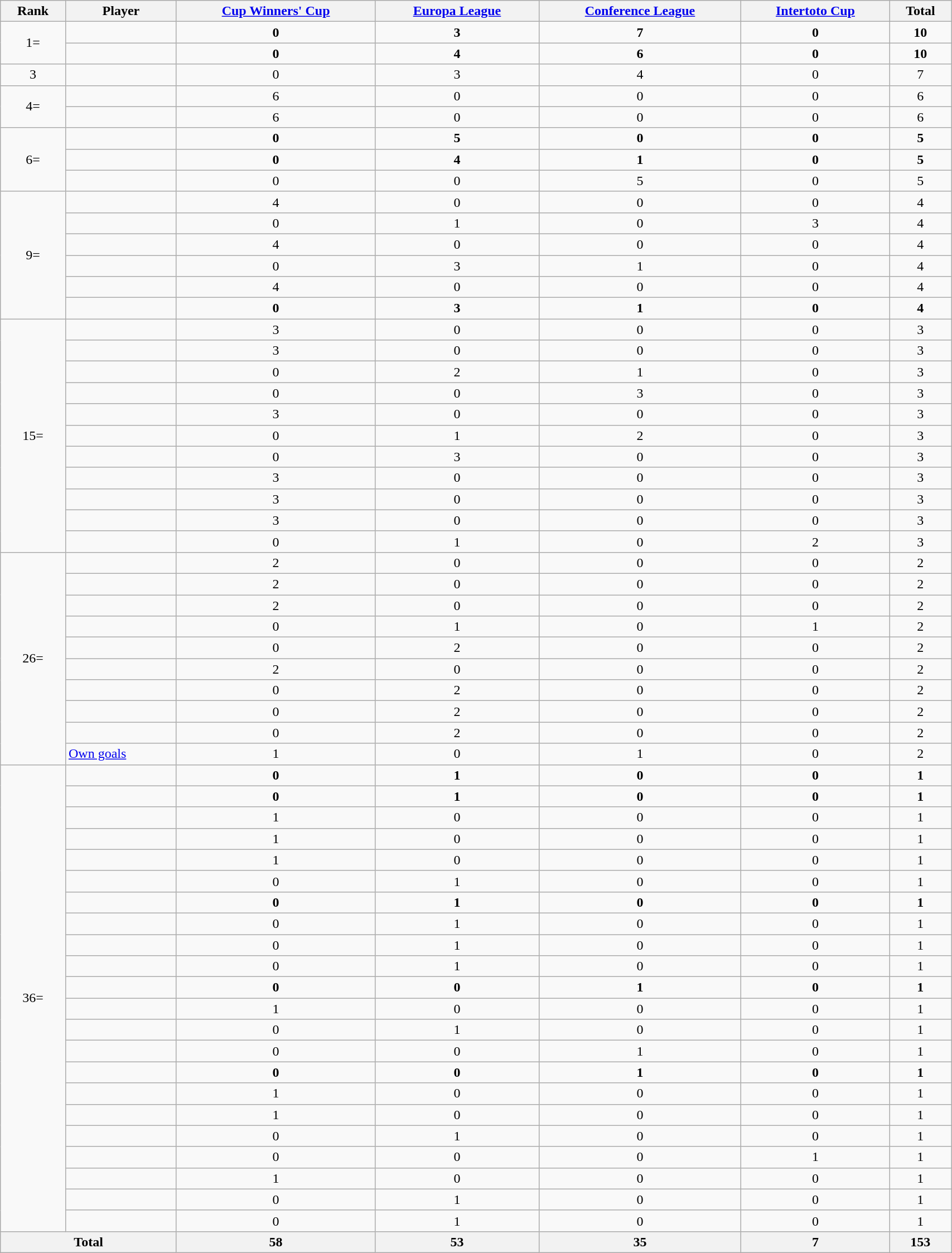<table class="wikitable sortable" style=text-align:center;width:90%>
<tr>
<th>Rank</th>
<th>Player</th>
<th><a href='#'>Cup Winners' Cup</a></th>
<th><a href='#'>Europa League</a></th>
<th><a href='#'>Conference League</a></th>
<th><a href='#'>Intertoto Cup</a></th>
<th>Total</th>
</tr>
<tr>
<td rowspan=2>1=</td>
<td align=left> <strong></strong></td>
<td><strong>0</strong></td>
<td><strong>3</strong></td>
<td><strong>7</strong></td>
<td><strong>0</strong></td>
<td><strong>10</strong></td>
</tr>
<tr>
<td align=left> <strong></strong></td>
<td><strong>0</strong></td>
<td><strong>4</strong></td>
<td><strong>6</strong></td>
<td><strong>0</strong></td>
<td><strong>10</strong></td>
</tr>
<tr>
<td>3</td>
<td align=left> </td>
<td>0</td>
<td>3</td>
<td>4</td>
<td>0</td>
<td>7</td>
</tr>
<tr>
<td rowspan=2>4=</td>
<td align=left> </td>
<td>6</td>
<td>0</td>
<td>0</td>
<td>0</td>
<td>6</td>
</tr>
<tr>
<td align=left> </td>
<td>6</td>
<td>0</td>
<td>0</td>
<td>0</td>
<td>6</td>
</tr>
<tr>
<td rowspan=3>6=</td>
<td align=left> <strong></strong></td>
<td><strong>0</strong></td>
<td><strong>5</strong></td>
<td><strong>0</strong></td>
<td><strong>0</strong></td>
<td><strong>5</strong></td>
</tr>
<tr>
<td align=left> <strong></strong></td>
<td><strong>0</strong></td>
<td><strong>4</strong></td>
<td><strong>1</strong></td>
<td><strong>0</strong></td>
<td><strong>5</strong></td>
</tr>
<tr>
<td align=left> </td>
<td>0</td>
<td>0</td>
<td>5</td>
<td>0</td>
<td>5</td>
</tr>
<tr>
<td rowspan=6>9=</td>
<td align=left> </td>
<td>4</td>
<td>0</td>
<td>0</td>
<td>0</td>
<td>4</td>
</tr>
<tr>
<td align=left> </td>
<td>0</td>
<td>1</td>
<td>0</td>
<td>3</td>
<td>4</td>
</tr>
<tr>
<td align=left> </td>
<td>4</td>
<td>0</td>
<td>0</td>
<td>0</td>
<td>4</td>
</tr>
<tr>
<td align=left> </td>
<td>0</td>
<td>3</td>
<td>1</td>
<td>0</td>
<td>4</td>
</tr>
<tr>
<td align=left> </td>
<td>4</td>
<td>0</td>
<td>0</td>
<td>0</td>
<td>4</td>
</tr>
<tr>
<td align=left> <strong></strong></td>
<td><strong>0</strong></td>
<td><strong>3</strong></td>
<td><strong>1</strong></td>
<td><strong>0</strong></td>
<td><strong>4</strong></td>
</tr>
<tr>
<td rowspan=11>15=</td>
<td align=left> </td>
<td>3</td>
<td>0</td>
<td>0</td>
<td>0</td>
<td>3</td>
</tr>
<tr>
<td align=left> </td>
<td>3</td>
<td>0</td>
<td>0</td>
<td>0</td>
<td>3</td>
</tr>
<tr>
<td align=left> </td>
<td>0</td>
<td>2</td>
<td>1</td>
<td>0</td>
<td>3</td>
</tr>
<tr>
<td align=left> </td>
<td>0</td>
<td>0</td>
<td>3</td>
<td>0</td>
<td>3</td>
</tr>
<tr>
<td align=left> </td>
<td>3</td>
<td>0</td>
<td>0</td>
<td>0</td>
<td>3</td>
</tr>
<tr>
<td align=left> </td>
<td>0</td>
<td>1</td>
<td>2</td>
<td>0</td>
<td>3</td>
</tr>
<tr>
<td align=left> </td>
<td>0</td>
<td>3</td>
<td>0</td>
<td>0</td>
<td>3</td>
</tr>
<tr>
<td align=left> </td>
<td>3</td>
<td>0</td>
<td>0</td>
<td>0</td>
<td>3</td>
</tr>
<tr>
<td align=left> </td>
<td>3</td>
<td>0</td>
<td>0</td>
<td>0</td>
<td>3</td>
</tr>
<tr>
<td align=left> </td>
<td>3</td>
<td>0</td>
<td>0</td>
<td>0</td>
<td>3</td>
</tr>
<tr>
<td align=left> </td>
<td>0</td>
<td>1</td>
<td>0</td>
<td>2</td>
<td>3</td>
</tr>
<tr>
<td rowspan=10>26=</td>
<td align=left> </td>
<td>2</td>
<td>0</td>
<td>0</td>
<td>0</td>
<td>2</td>
</tr>
<tr>
<td align=left> </td>
<td>2</td>
<td>0</td>
<td>0</td>
<td>0</td>
<td>2</td>
</tr>
<tr>
<td align=left> </td>
<td>2</td>
<td>0</td>
<td>0</td>
<td>0</td>
<td>2</td>
</tr>
<tr>
<td align=left> </td>
<td>0</td>
<td>1</td>
<td>0</td>
<td>1</td>
<td>2</td>
</tr>
<tr>
<td align=left> </td>
<td>0</td>
<td>2</td>
<td>0</td>
<td>0</td>
<td>2</td>
</tr>
<tr>
<td align=left> </td>
<td>2</td>
<td>0</td>
<td>0</td>
<td>0</td>
<td>2</td>
</tr>
<tr>
<td align=left> </td>
<td>0</td>
<td>2</td>
<td>0</td>
<td>0</td>
<td>2</td>
</tr>
<tr>
<td align=left> </td>
<td>0</td>
<td>2</td>
<td>0</td>
<td>0</td>
<td>2</td>
</tr>
<tr>
<td align=left> </td>
<td>0</td>
<td>2</td>
<td>0</td>
<td>0</td>
<td>2</td>
</tr>
<tr>
<td align=left><a href='#'>Own goals</a></td>
<td>1</td>
<td>0</td>
<td>1</td>
<td>0</td>
<td>2</td>
</tr>
<tr>
<td rowspan=22>36=</td>
<td align=left> <strong></strong></td>
<td><strong>0</strong></td>
<td><strong>1</strong></td>
<td><strong>0</strong></td>
<td><strong>0</strong></td>
<td><strong>1</strong></td>
</tr>
<tr>
<td align=left> <strong></strong></td>
<td><strong>0</strong></td>
<td><strong>1</strong></td>
<td><strong>0</strong></td>
<td><strong>0</strong></td>
<td><strong>1</strong></td>
</tr>
<tr>
<td align=left> </td>
<td>1</td>
<td>0</td>
<td>0</td>
<td>0</td>
<td>1</td>
</tr>
<tr>
<td align=left> </td>
<td>1</td>
<td>0</td>
<td>0</td>
<td>0</td>
<td>1</td>
</tr>
<tr>
<td align=left> </td>
<td>1</td>
<td>0</td>
<td>0</td>
<td>0</td>
<td>1</td>
</tr>
<tr>
<td align=left> </td>
<td>0</td>
<td>1</td>
<td>0</td>
<td>0</td>
<td>1</td>
</tr>
<tr>
<td align=left> <strong></strong></td>
<td><strong>0</strong></td>
<td><strong>1</strong></td>
<td><strong>0</strong></td>
<td><strong>0</strong></td>
<td><strong>1</strong></td>
</tr>
<tr>
<td align=left> </td>
<td>0</td>
<td>1</td>
<td>0</td>
<td>0</td>
<td>1</td>
</tr>
<tr>
<td align=left> </td>
<td>0</td>
<td>1</td>
<td>0</td>
<td>0</td>
<td>1</td>
</tr>
<tr>
<td align=left> </td>
<td>0</td>
<td>1</td>
<td>0</td>
<td>0</td>
<td>1</td>
</tr>
<tr>
<td align=left> <strong></strong></td>
<td><strong>0</strong></td>
<td><strong>0</strong></td>
<td><strong>1</strong></td>
<td><strong>0</strong></td>
<td><strong>1</strong></td>
</tr>
<tr>
<td align=left> </td>
<td>1</td>
<td>0</td>
<td>0</td>
<td>0</td>
<td>1</td>
</tr>
<tr>
<td align=left> </td>
<td>0</td>
<td>1</td>
<td>0</td>
<td>0</td>
<td>1</td>
</tr>
<tr>
<td align=left> </td>
<td>0</td>
<td>0</td>
<td>1</td>
<td>0</td>
<td>1</td>
</tr>
<tr>
<td align=left> <strong></strong></td>
<td><strong>0</strong></td>
<td><strong>0</strong></td>
<td><strong>1</strong></td>
<td><strong>0</strong></td>
<td><strong>1</strong></td>
</tr>
<tr>
<td align=left> </td>
<td>1</td>
<td>0</td>
<td>0</td>
<td>0</td>
<td>1</td>
</tr>
<tr>
<td align=left> </td>
<td>1</td>
<td>0</td>
<td>0</td>
<td>0</td>
<td>1</td>
</tr>
<tr>
<td align=left> </td>
<td>0</td>
<td>1</td>
<td>0</td>
<td>0</td>
<td>1</td>
</tr>
<tr>
<td align=left> </td>
<td>0</td>
<td>0</td>
<td>0</td>
<td>1</td>
<td>1</td>
</tr>
<tr>
<td align=left> </td>
<td>1</td>
<td>0</td>
<td>0</td>
<td>0</td>
<td>1</td>
</tr>
<tr>
<td align=left> </td>
<td>0</td>
<td>1</td>
<td>0</td>
<td>0</td>
<td>1</td>
</tr>
<tr>
<td align=left> </td>
<td>0</td>
<td>1</td>
<td>0</td>
<td>0</td>
<td>1</td>
</tr>
<tr>
<th style="text-align:center;" colspan=2>Total</th>
<th>58</th>
<th>53</th>
<th>35</th>
<th>7</th>
<th>153</th>
</tr>
</table>
